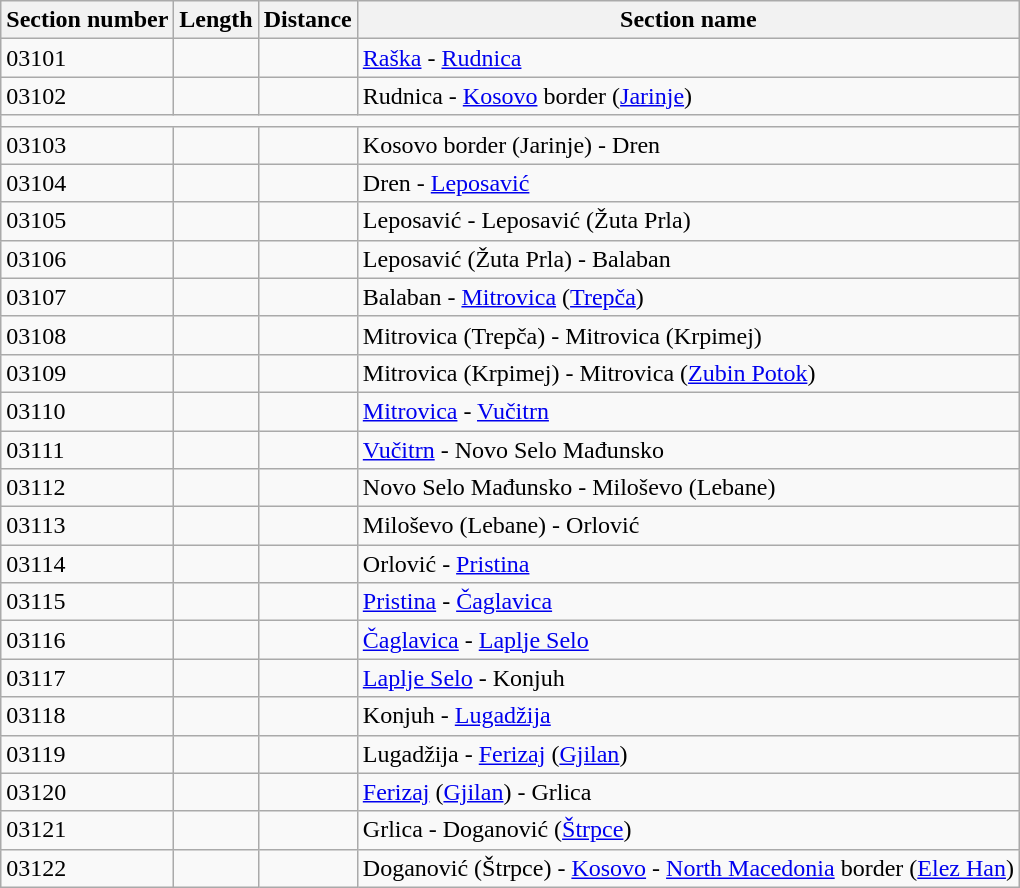<table class="wikitable">
<tr>
<th>Section number</th>
<th>Length</th>
<th>Distance</th>
<th>Section name</th>
</tr>
<tr>
<td>03101</td>
<td></td>
<td></td>
<td><a href='#'>Raška</a> - <a href='#'>Rudnica</a></td>
</tr>
<tr>
<td>03102</td>
<td></td>
<td></td>
<td>Rudnica - <a href='#'>Kosovo</a> border (<a href='#'>Jarinje</a>)</td>
</tr>
<tr>
<td colspan="4"></td>
</tr>
<tr>
<td>03103</td>
<td></td>
<td></td>
<td>Kosovo border (Jarinje) - Dren</td>
</tr>
<tr>
<td>03104</td>
<td></td>
<td></td>
<td>Dren - <a href='#'>Leposavić</a></td>
</tr>
<tr>
<td>03105</td>
<td></td>
<td></td>
<td>Leposavić - Leposavić (Žuta Prla)</td>
</tr>
<tr>
<td>03106</td>
<td></td>
<td></td>
<td>Leposavić (Žuta Prla) - Balaban</td>
</tr>
<tr>
<td>03107</td>
<td></td>
<td></td>
<td>Balaban - <a href='#'>Mitrovica</a> (<a href='#'>Trepča</a>)</td>
</tr>
<tr>
<td>03108</td>
<td></td>
<td></td>
<td>Mitrovica (Trepča) - Mitrovica (Krpimej)</td>
</tr>
<tr>
<td>03109</td>
<td></td>
<td></td>
<td>Mitrovica (Krpimej) - Mitrovica (<a href='#'>Zubin Potok</a>)</td>
</tr>
<tr>
<td>03110</td>
<td></td>
<td></td>
<td><a href='#'>Mitrovica</a> - <a href='#'>Vučitrn</a></td>
</tr>
<tr>
<td>03111</td>
<td></td>
<td></td>
<td><a href='#'>Vučitrn</a> - Novo Selo Mađunsko</td>
</tr>
<tr>
<td>03112</td>
<td></td>
<td></td>
<td>Novo Selo Mađunsko - Miloševo (Lebane)</td>
</tr>
<tr>
<td>03113</td>
<td></td>
<td></td>
<td>Miloševo (Lebane) - Orlović</td>
</tr>
<tr>
<td>03114</td>
<td></td>
<td></td>
<td>Orlović - <a href='#'>Pristina</a></td>
</tr>
<tr>
<td>03115</td>
<td></td>
<td></td>
<td><a href='#'>Pristina</a> - <a href='#'>Čaglavica</a></td>
</tr>
<tr>
<td>03116</td>
<td></td>
<td></td>
<td><a href='#'>Čaglavica</a> - <a href='#'>Laplje Selo</a></td>
</tr>
<tr>
<td>03117</td>
<td></td>
<td></td>
<td><a href='#'>Laplje Selo</a> - Konjuh</td>
</tr>
<tr>
<td>03118</td>
<td></td>
<td></td>
<td>Konjuh - <a href='#'>Lugadžija</a></td>
</tr>
<tr>
<td>03119</td>
<td></td>
<td></td>
<td>Lugadžija - <a href='#'>Ferizaj</a> (<a href='#'>Gjilan</a>)</td>
</tr>
<tr>
<td>03120</td>
<td></td>
<td></td>
<td><a href='#'>Ferizaj</a> (<a href='#'>Gjilan</a>) - Grlica</td>
</tr>
<tr>
<td>03121</td>
<td></td>
<td></td>
<td>Grlica - Doganović (<a href='#'>Štrpce</a>)</td>
</tr>
<tr>
<td>03122</td>
<td></td>
<td></td>
<td>Doganović (Štrpce) - <a href='#'>Kosovo</a> - <a href='#'>North Macedonia</a> border (<a href='#'>Elez Han</a>)</td>
</tr>
</table>
